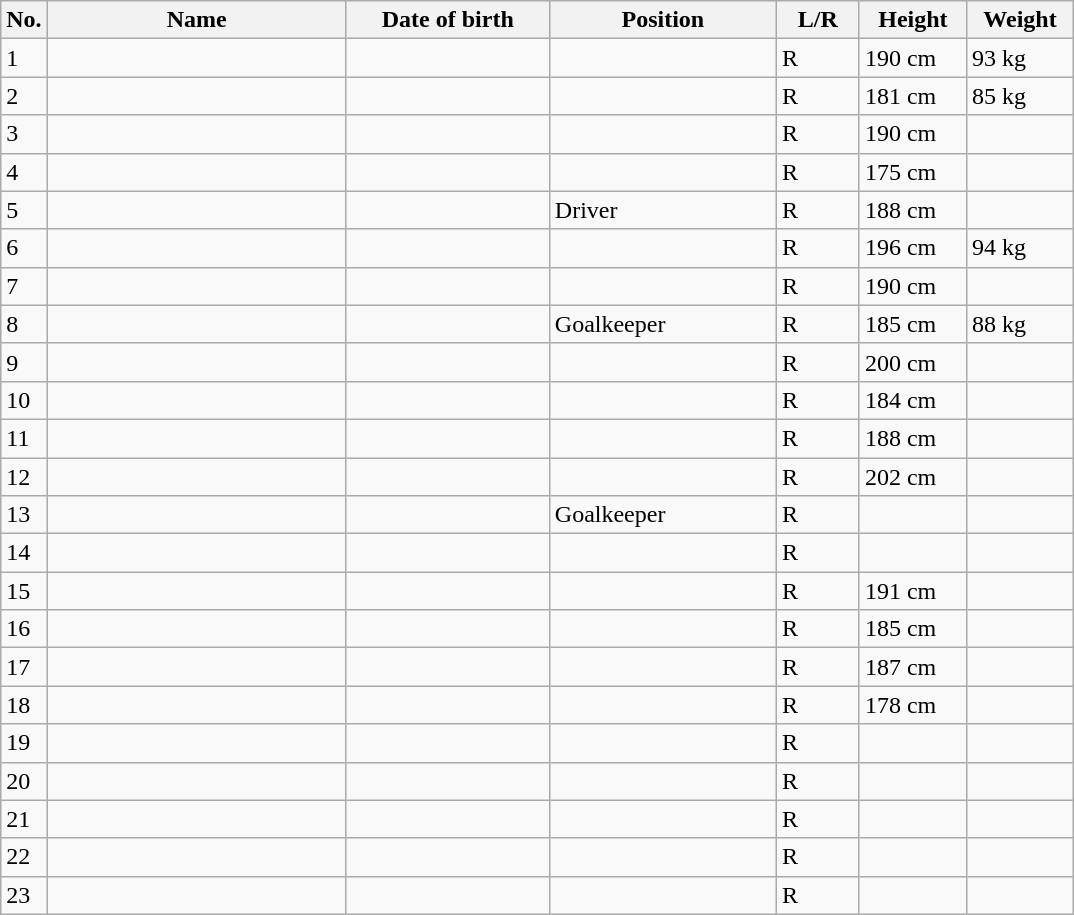<table class="wikitable sortable" style=font-size:100%; text-align:center;>
<tr>
<th>No.</th>
<th style=width:12em>Name</th>
<th style=width:8em>Date of birth</th>
<th style=width:9em>Position</th>
<th style=width:3em>L/R</th>
<th style=width:4em>Height</th>
<th style=width:4em>Weight</th>
</tr>
<tr>
<td>1</td>
<td align=left></td>
<td align=right></td>
<td></td>
<td>R</td>
<td>190 cm</td>
<td>93 kg</td>
</tr>
<tr>
<td>2</td>
<td align=left></td>
<td align=right></td>
<td></td>
<td>R</td>
<td>181 cm</td>
<td>85 kg</td>
</tr>
<tr>
<td>3</td>
<td align=left></td>
<td align=right></td>
<td></td>
<td>R</td>
<td>190 cm</td>
<td></td>
</tr>
<tr>
<td>4</td>
<td align=left></td>
<td align=right></td>
<td></td>
<td>R</td>
<td>175 cm</td>
<td></td>
</tr>
<tr>
<td>5</td>
<td align=left></td>
<td align=right></td>
<td>Driver</td>
<td>R</td>
<td>188 cm</td>
<td></td>
</tr>
<tr>
<td>6</td>
<td align=left></td>
<td align=right></td>
<td></td>
<td>R</td>
<td>196 cm</td>
<td>94 kg</td>
</tr>
<tr>
<td>7</td>
<td align=left></td>
<td align=right></td>
<td></td>
<td>R</td>
<td>190 cm</td>
<td></td>
</tr>
<tr>
<td>8</td>
<td align=left></td>
<td align=right></td>
<td>Goalkeeper</td>
<td>R</td>
<td>185 cm</td>
<td>88 kg</td>
</tr>
<tr>
<td>9</td>
<td align=left></td>
<td align=right></td>
<td></td>
<td>R</td>
<td>200 cm</td>
<td></td>
</tr>
<tr>
<td>10</td>
<td align=left></td>
<td align=right></td>
<td></td>
<td>R</td>
<td>184 cm</td>
<td></td>
</tr>
<tr>
<td>11</td>
<td align=left></td>
<td align=right></td>
<td></td>
<td>R</td>
<td>188 cm</td>
<td></td>
</tr>
<tr>
<td>12</td>
<td align=left></td>
<td align=right></td>
<td></td>
<td>R</td>
<td>202 cm</td>
<td></td>
</tr>
<tr>
<td>13</td>
<td align=left></td>
<td align=right></td>
<td>Goalkeeper</td>
<td>R</td>
<td></td>
<td></td>
</tr>
<tr>
<td>14</td>
<td align=left></td>
<td align=right></td>
<td></td>
<td>R</td>
<td></td>
<td></td>
</tr>
<tr>
<td>15</td>
<td align=left></td>
<td align=right></td>
<td></td>
<td>R</td>
<td>191 cm</td>
<td></td>
</tr>
<tr>
<td>16</td>
<td align=left></td>
<td align=right></td>
<td></td>
<td>R</td>
<td>185 cm</td>
<td></td>
</tr>
<tr>
<td>17</td>
<td align=left></td>
<td align=right></td>
<td></td>
<td>R</td>
<td>187 cm</td>
<td></td>
</tr>
<tr>
<td>18</td>
<td align=left></td>
<td align=right></td>
<td></td>
<td>R</td>
<td>178 cm</td>
<td></td>
</tr>
<tr>
<td>19</td>
<td align=left></td>
<td align=right></td>
<td></td>
<td>R</td>
<td></td>
<td></td>
</tr>
<tr>
<td>20</td>
<td align=left></td>
<td align=right></td>
<td></td>
<td>R</td>
<td></td>
<td></td>
</tr>
<tr>
<td>21</td>
<td align=left></td>
<td align=right></td>
<td></td>
<td>R</td>
<td></td>
<td></td>
</tr>
<tr>
<td>22</td>
<td align=left></td>
<td align=right></td>
<td></td>
<td>R</td>
<td></td>
<td></td>
</tr>
<tr>
<td>23</td>
<td align=left></td>
<td align=right></td>
<td></td>
<td>R</td>
<td></td>
<td></td>
</tr>
</table>
